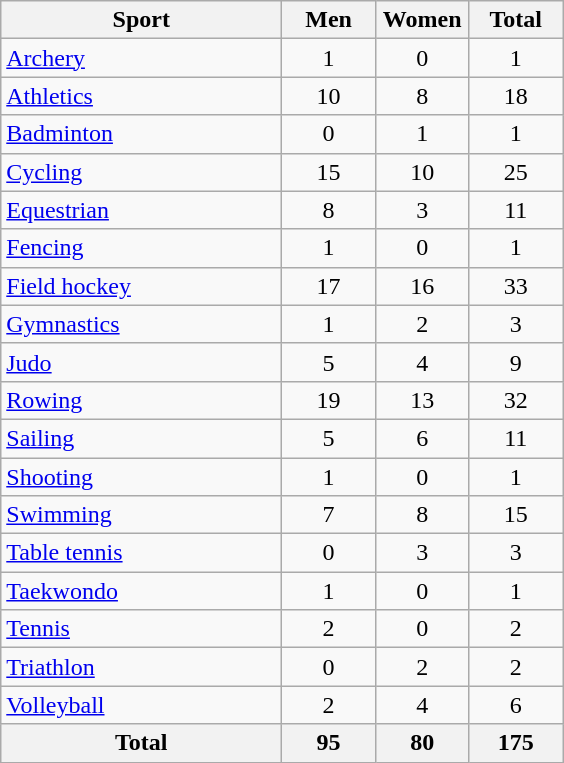<table class="wikitable sortable" style="text-align:center">
<tr>
<th width=180>Sport</th>
<th width=55>Men</th>
<th width=55>Women</th>
<th width=55>Total</th>
</tr>
<tr>
<td align=left><a href='#'>Archery</a></td>
<td>1</td>
<td>0</td>
<td>1</td>
</tr>
<tr>
<td align=left><a href='#'>Athletics</a></td>
<td>10</td>
<td>8</td>
<td>18</td>
</tr>
<tr>
<td align=left><a href='#'>Badminton</a></td>
<td>0</td>
<td>1</td>
<td>1</td>
</tr>
<tr>
<td align=left><a href='#'>Cycling</a></td>
<td>15</td>
<td>10</td>
<td>25</td>
</tr>
<tr>
<td align=left><a href='#'>Equestrian</a></td>
<td>8</td>
<td>3</td>
<td>11</td>
</tr>
<tr>
<td align=left><a href='#'>Fencing</a></td>
<td>1</td>
<td>0</td>
<td>1</td>
</tr>
<tr>
<td align=left><a href='#'>Field hockey</a></td>
<td>17</td>
<td>16</td>
<td>33</td>
</tr>
<tr>
<td align=left><a href='#'>Gymnastics</a></td>
<td>1</td>
<td>2</td>
<td>3</td>
</tr>
<tr>
<td align=left><a href='#'>Judo</a></td>
<td>5</td>
<td>4</td>
<td>9</td>
</tr>
<tr>
<td align=left><a href='#'>Rowing</a></td>
<td>19</td>
<td>13</td>
<td>32</td>
</tr>
<tr>
<td align=left><a href='#'>Sailing</a></td>
<td>5</td>
<td>6</td>
<td>11</td>
</tr>
<tr>
<td align=left><a href='#'>Shooting</a></td>
<td>1</td>
<td>0</td>
<td>1</td>
</tr>
<tr>
<td align=left><a href='#'>Swimming</a></td>
<td>7</td>
<td>8</td>
<td>15</td>
</tr>
<tr>
<td align=left><a href='#'>Table tennis</a></td>
<td>0</td>
<td>3</td>
<td>3</td>
</tr>
<tr>
<td align=left><a href='#'>Taekwondo</a></td>
<td>1</td>
<td>0</td>
<td>1</td>
</tr>
<tr>
<td align=left><a href='#'>Tennis</a></td>
<td>2</td>
<td>0</td>
<td>2</td>
</tr>
<tr>
<td align=left><a href='#'>Triathlon</a></td>
<td>0</td>
<td>2</td>
<td>2</td>
</tr>
<tr>
<td align=left><a href='#'>Volleyball</a></td>
<td>2</td>
<td>4</td>
<td>6</td>
</tr>
<tr class="sortbottom">
<th>Total</th>
<th>95</th>
<th>80</th>
<th>175</th>
</tr>
</table>
